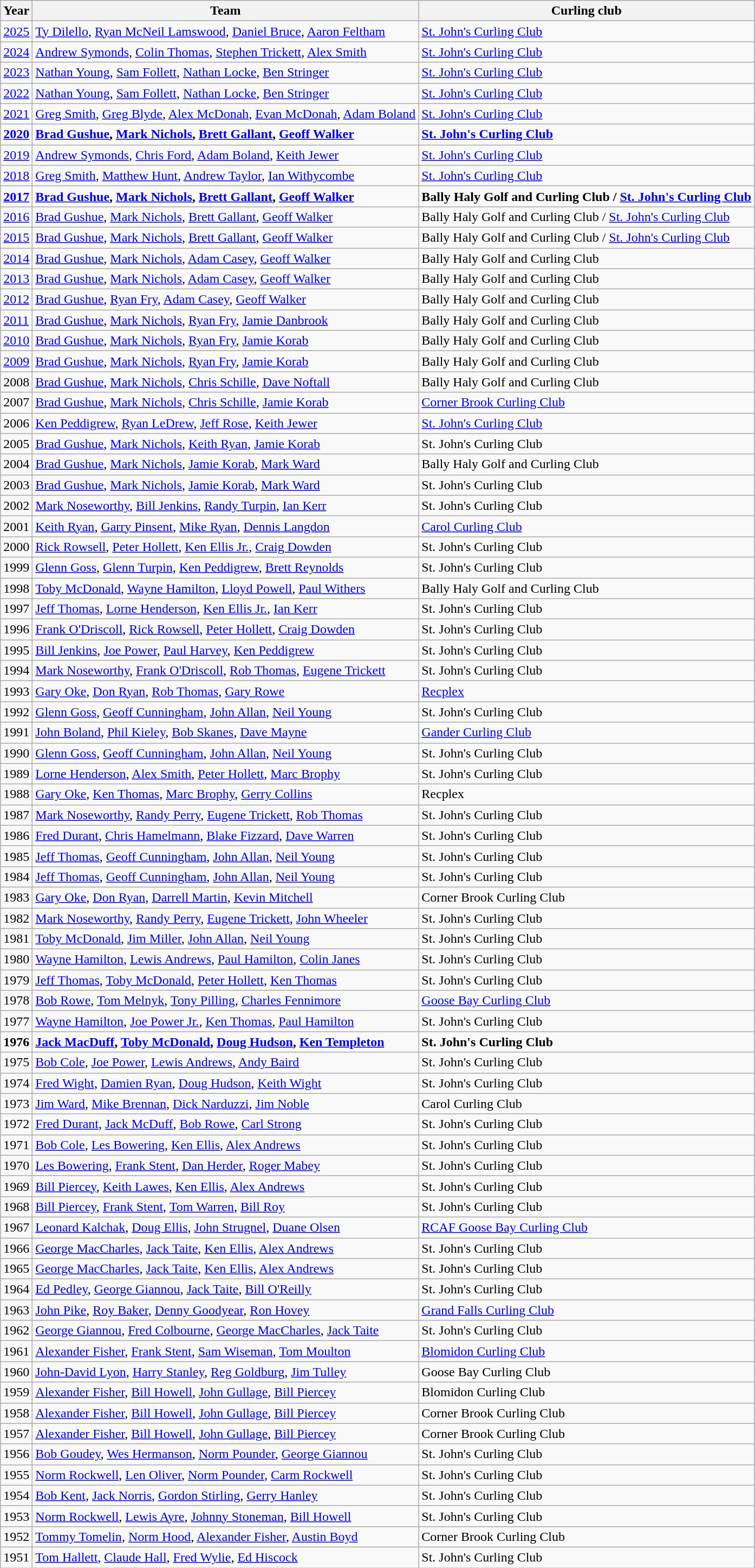<table class="wikitable">
<tr>
<th scope="col">Year</th>
<th scope="col">Team</th>
<th scope="col">Curling club</th>
</tr>
<tr>
<td><a href='#'>2025</a></td>
<td><a href='#'>Ty Dilello</a>, <a href='#'>Ryan McNeil Lamswood</a>, <a href='#'>Daniel Bruce</a>, <a href='#'>Aaron Feltham</a></td>
<td><a href='#'>St. John's Curling Club</a></td>
</tr>
<tr>
<td><a href='#'>2024</a></td>
<td><a href='#'>Andrew Symonds</a>, <a href='#'>Colin Thomas</a>, <a href='#'>Stephen Trickett</a>, <a href='#'>Alex Smith</a></td>
<td><a href='#'>St. John's Curling Club</a></td>
</tr>
<tr>
<td><a href='#'>2023</a></td>
<td><a href='#'>Nathan Young</a>, <a href='#'>Sam Follett</a>, <a href='#'>Nathan Locke</a>, <a href='#'>Ben Stringer</a></td>
<td><a href='#'>St. John's Curling Club</a></td>
</tr>
<tr>
<td><a href='#'>2022</a></td>
<td><a href='#'>Nathan Young</a>, <a href='#'>Sam Follett</a>, <a href='#'>Nathan Locke</a>, <a href='#'>Ben Stringer</a></td>
<td><a href='#'>St. John's Curling Club</a></td>
</tr>
<tr>
<td><a href='#'>2021</a></td>
<td><a href='#'>Greg Smith</a>, <a href='#'>Greg Blyde</a>, <a href='#'>Alex McDonah</a>, <a href='#'>Evan McDonah</a>, <a href='#'>Adam Boland</a></td>
<td><a href='#'>St. John's Curling Club</a></td>
</tr>
<tr>
<td><strong><a href='#'>2020</a></strong></td>
<td><strong><a href='#'>Brad Gushue</a>, <a href='#'>Mark Nichols</a>, <a href='#'>Brett Gallant</a>, <a href='#'>Geoff Walker</a></strong></td>
<td><strong><a href='#'>St. John's Curling Club</a></strong></td>
</tr>
<tr>
<td><a href='#'>2019</a></td>
<td><a href='#'>Andrew Symonds</a>, <a href='#'>Chris Ford</a>, <a href='#'>Adam Boland</a>, <a href='#'>Keith Jewer</a></td>
<td><a href='#'>St. John's Curling Club</a></td>
</tr>
<tr>
<td><a href='#'>2018</a></td>
<td><a href='#'>Greg Smith</a>, <a href='#'>Matthew Hunt</a>, <a href='#'>Andrew Taylor</a>, <a href='#'>Ian Withycombe</a></td>
<td><a href='#'>St. John's Curling Club</a></td>
</tr>
<tr>
<td><strong><a href='#'>2017</a></strong></td>
<td><strong><a href='#'>Brad Gushue</a>, <a href='#'>Mark Nichols</a>, <a href='#'>Brett Gallant</a>, <a href='#'>Geoff Walker</a></strong></td>
<td><strong>Bally Haly Golf and Curling Club / <a href='#'>St. John's Curling Club</a></strong></td>
</tr>
<tr>
<td><a href='#'>2016</a></td>
<td><a href='#'>Brad Gushue</a>, <a href='#'>Mark Nichols</a>, <a href='#'>Brett Gallant</a>, <a href='#'>Geoff Walker</a></td>
<td>Bally Haly Golf and Curling Club / <a href='#'>St. John's Curling Club</a></td>
</tr>
<tr>
<td><a href='#'>2015</a></td>
<td><a href='#'>Brad Gushue</a>, <a href='#'>Mark Nichols</a>, <a href='#'>Brett Gallant</a>, <a href='#'>Geoff Walker</a></td>
<td>Bally Haly Golf and Curling Club / <a href='#'>St. John's Curling Club</a></td>
</tr>
<tr>
<td><a href='#'>2014</a></td>
<td><a href='#'>Brad Gushue</a>, <a href='#'>Mark Nichols</a>, <a href='#'>Adam Casey</a>, <a href='#'>Geoff Walker</a></td>
<td>Bally Haly Golf and Curling Club</td>
</tr>
<tr>
<td><a href='#'>2013</a></td>
<td><a href='#'>Brad Gushue</a>, <a href='#'>Mark Nichols</a>, <a href='#'>Adam Casey</a>, <a href='#'>Geoff Walker</a></td>
<td>Bally Haly Golf and Curling Club</td>
</tr>
<tr>
<td><a href='#'>2012</a></td>
<td><a href='#'>Brad Gushue</a>, <a href='#'>Ryan Fry</a>, <a href='#'>Adam Casey</a>, <a href='#'>Geoff Walker</a></td>
<td>Bally Haly Golf and Curling Club</td>
</tr>
<tr>
<td><a href='#'>2011</a></td>
<td><a href='#'>Brad Gushue</a>, <a href='#'>Mark Nichols</a>, <a href='#'>Ryan Fry</a>, <a href='#'>Jamie Danbrook</a></td>
<td>Bally Haly Golf and Curling Club</td>
</tr>
<tr>
<td><a href='#'>2010</a></td>
<td><a href='#'>Brad Gushue</a>, <a href='#'>Mark Nichols</a>, <a href='#'>Ryan Fry</a>, <a href='#'>Jamie Korab</a></td>
<td>Bally Haly Golf and Curling Club</td>
</tr>
<tr>
<td><a href='#'>2009</a></td>
<td><a href='#'>Brad Gushue</a>, <a href='#'>Mark Nichols</a>, <a href='#'>Ryan Fry</a>, <a href='#'>Jamie Korab</a></td>
<td>Bally Haly Golf and Curling Club</td>
</tr>
<tr>
<td>2008</td>
<td><a href='#'>Brad Gushue</a>, <a href='#'>Mark Nichols</a>, <a href='#'>Chris Schille</a>, <a href='#'>Dave Noftall</a></td>
<td>Bally Haly Golf and Curling Club</td>
</tr>
<tr>
<td>2007</td>
<td><a href='#'>Brad Gushue</a>, <a href='#'>Mark Nichols</a>, <a href='#'>Chris Schille</a>, <a href='#'>Jamie Korab</a></td>
<td><a href='#'>Corner Brook Curling Club</a></td>
</tr>
<tr>
<td>2006</td>
<td><a href='#'>Ken Peddigrew</a>, <a href='#'>Ryan LeDrew</a>, <a href='#'>Jeff Rose</a>, <a href='#'>Keith Jewer</a></td>
<td><a href='#'>St. John's Curling Club</a></td>
</tr>
<tr>
<td>2005</td>
<td><a href='#'>Brad Gushue</a>, <a href='#'>Mark Nichols</a>, <a href='#'>Keith Ryan</a>, <a href='#'>Jamie Korab</a></td>
<td>St. John's Curling Club</td>
</tr>
<tr>
<td>2004</td>
<td><a href='#'>Brad Gushue</a>, <a href='#'>Mark Nichols</a>, <a href='#'>Jamie Korab</a>, <a href='#'>Mark Ward</a></td>
<td>Bally Haly Golf and Curling Club</td>
</tr>
<tr>
<td>2003</td>
<td><a href='#'>Brad Gushue</a>, <a href='#'>Mark Nichols</a>, <a href='#'>Jamie Korab</a>, <a href='#'>Mark Ward</a></td>
<td>St. John's Curling Club</td>
</tr>
<tr>
<td>2002</td>
<td><a href='#'>Mark Noseworthy</a>, <a href='#'>Bill Jenkins</a>, <a href='#'>Randy Turpin</a>, <a href='#'>Ian Kerr</a></td>
<td>St. John's Curling Club</td>
</tr>
<tr>
<td>2001</td>
<td><a href='#'>Keith Ryan</a>, <a href='#'>Garry Pinsent</a>, <a href='#'>Mike Ryan</a>, <a href='#'>Dennis Langdon</a></td>
<td><a href='#'>Carol Curling Club</a></td>
</tr>
<tr>
<td>2000</td>
<td><a href='#'>Rick Rowsell</a>, <a href='#'>Peter Hollett</a>, <a href='#'>Ken Ellis Jr.</a>, <a href='#'>Craig Dowden</a></td>
<td>St. John's Curling Club</td>
</tr>
<tr>
<td>1999</td>
<td><a href='#'>Glenn Goss</a>, <a href='#'>Glenn Turpin</a>, <a href='#'>Ken Peddigrew</a>, <a href='#'>Brett Reynolds</a></td>
<td>St. John's Curling Club</td>
</tr>
<tr>
<td>1998</td>
<td><a href='#'>Toby McDonald</a>, <a href='#'>Wayne Hamilton</a>, <a href='#'>Lloyd Powell</a>, <a href='#'>Paul Withers</a></td>
<td>Bally Haly Golf and Curling Club</td>
</tr>
<tr>
<td>1997</td>
<td><a href='#'>Jeff Thomas</a>, <a href='#'>Lorne Henderson</a>, <a href='#'>Ken Ellis Jr.</a>, <a href='#'>Ian Kerr</a></td>
<td>St. John's Curling Club</td>
</tr>
<tr>
<td>1996</td>
<td><a href='#'>Frank O'Driscoll</a>, <a href='#'>Rick Rowsell</a>, <a href='#'>Peter Hollett</a>, <a href='#'>Craig Dowden</a></td>
<td>St. John's Curling Club</td>
</tr>
<tr>
<td>1995</td>
<td><a href='#'>Bill Jenkins</a>, <a href='#'>Joe Power</a>, <a href='#'>Paul Harvey</a>, <a href='#'>Ken Peddigrew</a></td>
<td>St. John's Curling Club</td>
</tr>
<tr>
<td>1994</td>
<td><a href='#'>Mark Noseworthy</a>, <a href='#'>Frank O'Driscoll</a>, <a href='#'>Rob Thomas</a>, <a href='#'>Eugene Trickett</a></td>
<td>St. John's Curling Club</td>
</tr>
<tr>
<td>1993</td>
<td><a href='#'>Gary Oke</a>, <a href='#'>Don Ryan</a>, <a href='#'>Rob Thomas</a>, <a href='#'>Gary Rowe</a></td>
<td><a href='#'>Recplex</a></td>
</tr>
<tr>
<td>1992</td>
<td><a href='#'>Glenn Goss</a>, <a href='#'>Geoff Cunningham</a>, <a href='#'>John Allan</a>, <a href='#'>Neil Young</a></td>
<td>St. John's Curling Club</td>
</tr>
<tr>
<td>1991</td>
<td><a href='#'>John Boland</a>, <a href='#'>Phil Kieley</a>, <a href='#'>Bob Skanes</a>, <a href='#'>Dave Mayne</a></td>
<td><a href='#'>Gander Curling Club</a></td>
</tr>
<tr>
<td>1990</td>
<td><a href='#'>Glenn Goss</a>, <a href='#'>Geoff Cunningham</a>, <a href='#'>John Allan</a>, <a href='#'>Neil Young</a></td>
<td>St. John's Curling Club</td>
</tr>
<tr>
<td>1989</td>
<td><a href='#'>Lorne Henderson</a>, <a href='#'>Alex Smith</a>, <a href='#'>Peter Hollett</a>, <a href='#'>Marc Brophy</a></td>
<td>St. John's Curling Club</td>
</tr>
<tr>
<td>1988</td>
<td><a href='#'>Gary Oke</a>, <a href='#'>Ken Thomas</a>, <a href='#'>Marc Brophy</a>, <a href='#'>Gerry Collins</a></td>
<td>Recplex</td>
</tr>
<tr>
<td>1987</td>
<td><a href='#'>Mark Noseworthy</a>, <a href='#'>Randy Perry</a>, <a href='#'>Eugene Trickett</a>, <a href='#'>Rob Thomas</a></td>
<td>St. John's Curling Club</td>
</tr>
<tr>
<td>1986</td>
<td><a href='#'>Fred Durant</a>, <a href='#'>Chris Hamelmann</a>, <a href='#'>Blake Fizzard</a>, <a href='#'>Dave Warren</a></td>
<td>St. John's Curling Club</td>
</tr>
<tr>
<td>1985</td>
<td><a href='#'>Jeff Thomas</a>, <a href='#'>Geoff Cunningham</a>, <a href='#'>John Allan</a>, <a href='#'>Neil Young</a></td>
<td>St. John's Curling Club</td>
</tr>
<tr>
<td>1984</td>
<td><a href='#'>Jeff Thomas</a>, <a href='#'>Geoff Cunningham</a>, <a href='#'>John Allan</a>, <a href='#'>Neil Young</a></td>
<td>St. John's Curling Club</td>
</tr>
<tr>
<td>1983</td>
<td><a href='#'>Gary Oke</a>, <a href='#'>Don Ryan</a>, <a href='#'>Darrell Martin</a>, <a href='#'>Kevin Mitchell</a></td>
<td>Corner Brook Curling Club</td>
</tr>
<tr>
<td>1982</td>
<td><a href='#'>Mark Noseworthy</a>, <a href='#'>Randy Perry</a>, <a href='#'>Eugene Trickett</a>, <a href='#'>John Wheeler</a></td>
<td>St. John's Curling Club</td>
</tr>
<tr>
<td>1981</td>
<td><a href='#'>Toby McDonald</a>, <a href='#'>Jim Miller</a>, <a href='#'>John Allan</a>, <a href='#'>Neil Young</a></td>
<td>St. John's Curling Club</td>
</tr>
<tr>
<td>1980</td>
<td><a href='#'>Wayne Hamilton</a>, <a href='#'>Lewis Andrews</a>, <a href='#'>Paul Hamilton</a>, <a href='#'>Colin Janes</a></td>
<td>St. John's Curling Club</td>
</tr>
<tr>
<td>1979</td>
<td><a href='#'>Jeff Thomas</a>, <a href='#'>Toby McDonald</a>, <a href='#'>Peter Hollett</a>, <a href='#'>Ken Thomas</a></td>
<td>St. John's Curling Club</td>
</tr>
<tr>
<td>1978</td>
<td><a href='#'>Bob Rowe</a>, <a href='#'>Tom Melnyk</a>, <a href='#'>Tony Pilling</a>, <a href='#'>Charles Fennimore</a></td>
<td><a href='#'>Goose Bay Curling Club</a></td>
</tr>
<tr>
<td>1977</td>
<td><a href='#'>Wayne Hamilton</a>, <a href='#'>Joe Power Jr.</a>, <a href='#'>Ken Thomas</a>, <a href='#'>Paul Hamilton</a></td>
<td>St. John's Curling Club</td>
</tr>
<tr>
<td><strong>1976</strong></td>
<td><strong><a href='#'>Jack MacDuff</a>, <a href='#'>Toby McDonald</a>, <a href='#'>Doug Hudson</a>, <a href='#'>Ken Templeton</a></strong></td>
<td><strong>St. John's Curling Club</strong></td>
</tr>
<tr>
<td>1975</td>
<td><a href='#'>Bob Cole</a>, <a href='#'>Joe Power</a>, <a href='#'>Lewis Andrews</a>, <a href='#'>Andy Baird</a></td>
<td>St. John's Curling Club</td>
</tr>
<tr>
<td>1974</td>
<td><a href='#'>Fred Wight</a>, <a href='#'>Damien Ryan</a>, <a href='#'>Doug Hudson</a>, <a href='#'>Keith Wight</a></td>
<td>St. John's Curling Club</td>
</tr>
<tr>
<td>1973</td>
<td><a href='#'>Jim Ward</a>, <a href='#'>Mike Brennan</a>, <a href='#'>Dick Narduzzi</a>, <a href='#'>Jim Noble</a></td>
<td>Carol Curling Club</td>
</tr>
<tr>
<td>1972</td>
<td><a href='#'>Fred Durant</a>, <a href='#'>Jack McDuff</a>, <a href='#'>Bob Rowe</a>, <a href='#'>Carl Strong</a></td>
<td>St. John's Curling Club</td>
</tr>
<tr>
<td>1971</td>
<td><a href='#'>Bob Cole</a>, <a href='#'>Les Bowering</a>, <a href='#'>Ken Ellis</a>, <a href='#'>Alex Andrews</a></td>
<td>St. John's Curling Club</td>
</tr>
<tr>
<td>1970</td>
<td><a href='#'>Les Bowering</a>, <a href='#'>Frank Stent</a>, <a href='#'>Dan Herder</a>, <a href='#'>Roger Mabey</a></td>
<td>St. John's Curling Club</td>
</tr>
<tr>
<td>1969</td>
<td><a href='#'>Bill Piercey</a>, <a href='#'>Keith Lawes</a>, <a href='#'>Ken Ellis</a>, <a href='#'>Alex Andrews</a></td>
<td>St. John's Curling Club</td>
</tr>
<tr>
<td>1968</td>
<td><a href='#'>Bill Piercey</a>, <a href='#'>Frank Stent</a>, <a href='#'>Tom Warren</a>, <a href='#'>Bill Roy</a></td>
<td>St. John's Curling Club</td>
</tr>
<tr>
<td>1967</td>
<td><a href='#'>Leonard Kalchak</a>, <a href='#'>Doug Ellis</a>, <a href='#'>John Strugnel</a>, <a href='#'>Duane Olsen</a></td>
<td><a href='#'>RCAF Goose Bay Curling Club</a></td>
</tr>
<tr>
<td>1966</td>
<td><a href='#'>George MacCharles</a>, <a href='#'>Jack Taite</a>, <a href='#'>Ken Ellis</a>, <a href='#'>Alex Andrews</a></td>
<td>St. John's Curling Club</td>
</tr>
<tr>
<td>1965</td>
<td><a href='#'>George MacCharles</a>, <a href='#'>Jack Taite</a>, <a href='#'>Ken Ellis</a>, <a href='#'>Alex Andrews</a></td>
<td>St. John's Curling Club</td>
</tr>
<tr>
<td>1964</td>
<td><a href='#'>Ed Pedley</a>, <a href='#'>George Giannou</a>, <a href='#'>Jack Taite</a>, <a href='#'>Bill O'Reilly</a></td>
<td>St. John's Curling Club</td>
</tr>
<tr>
<td>1963</td>
<td><a href='#'>John Pike</a>, <a href='#'>Roy Baker</a>, <a href='#'>Denny Goodyear</a>, <a href='#'>Ron Hovey</a></td>
<td><a href='#'>Grand Falls Curling Club</a></td>
</tr>
<tr>
<td>1962</td>
<td><a href='#'>George Giannou</a>, <a href='#'>Fred Colbourne</a>, <a href='#'>George MacCharles</a>, <a href='#'>Jack Taite</a></td>
<td>St. John's Curling Club</td>
</tr>
<tr>
<td>1961</td>
<td><a href='#'>Alexander Fisher</a>, <a href='#'>Frank Stent</a>, <a href='#'>Sam Wiseman</a>, <a href='#'>Tom Moulton</a></td>
<td><a href='#'>Blomidon Curling Club</a></td>
</tr>
<tr>
<td>1960</td>
<td><a href='#'>John-David Lyon</a>, <a href='#'>Harry Stanley</a>, <a href='#'>Reg Goldburg</a>, <a href='#'>Jim Tulley</a></td>
<td>Goose Bay Curling Club</td>
</tr>
<tr>
<td>1959</td>
<td><a href='#'>Alexander Fisher</a>, <a href='#'>Bill Howell</a>, <a href='#'>John Gullage</a>, <a href='#'>Bill Piercey</a></td>
<td>Blomidon Curling Club</td>
</tr>
<tr>
<td>1958</td>
<td><a href='#'>Alexander Fisher</a>, <a href='#'>Bill Howell</a>, <a href='#'>John Gullage</a>, <a href='#'>Bill Piercey</a></td>
<td>Corner Brook Curling Club</td>
</tr>
<tr>
<td>1957</td>
<td><a href='#'>Alexander Fisher</a>, <a href='#'>Bill Howell</a>, <a href='#'>John Gullage</a>, <a href='#'>Bill Piercey</a></td>
<td>Corner Brook Curling Club</td>
</tr>
<tr>
<td>1956</td>
<td><a href='#'>Bob Goudey</a>, <a href='#'>Wes Hermanson</a>, <a href='#'>Norm Pounder</a>, <a href='#'>George Giannou</a></td>
<td>St. John's Curling Club</td>
</tr>
<tr>
<td>1955</td>
<td><a href='#'>Norm Rockwell</a>, <a href='#'>Len Oliver</a>, <a href='#'>Norm Pounder</a>, <a href='#'>Carm Rockwell</a></td>
<td>St. John's Curling Club</td>
</tr>
<tr>
<td>1954</td>
<td><a href='#'>Bob Kent</a>, <a href='#'>Jack Norris</a>, <a href='#'>Gordon Stirling</a>, <a href='#'>Gerry Hanley</a></td>
<td>St. John's Curling Club</td>
</tr>
<tr>
<td>1953</td>
<td><a href='#'>Norm Rockwell</a>, <a href='#'>Lewis Ayre</a>, <a href='#'>Johnny Stoneman</a>, <a href='#'>Bill Howell</a></td>
<td>St. John's Curling Club</td>
</tr>
<tr>
<td>1952</td>
<td><a href='#'>Tommy Tomelin</a>, <a href='#'>Norm Hood</a>, <a href='#'>Alexander Fisher</a>, <a href='#'>Austin Boyd</a></td>
<td>Corner Brook Curling Club</td>
</tr>
<tr>
<td>1951</td>
<td><a href='#'>Tom Hallett</a>, <a href='#'>Claude Hall</a>, <a href='#'>Fred Wylie</a>, <a href='#'>Ed Hiscock</a></td>
<td>St. John's Curling Club</td>
</tr>
</table>
